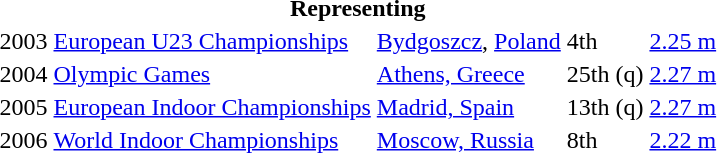<table>
<tr>
<th colspan="5">Representing </th>
</tr>
<tr>
<td>2003</td>
<td><a href='#'>European U23 Championships</a></td>
<td><a href='#'>Bydgoszcz</a>, <a href='#'>Poland</a></td>
<td>4th</td>
<td><a href='#'>2.25 m</a></td>
</tr>
<tr>
<td>2004</td>
<td><a href='#'>Olympic Games</a></td>
<td><a href='#'>Athens, Greece</a></td>
<td>25th (q)</td>
<td><a href='#'>2.27 m</a></td>
</tr>
<tr>
<td>2005</td>
<td><a href='#'>European Indoor Championships</a></td>
<td><a href='#'>Madrid, Spain</a></td>
<td>13th (q)</td>
<td><a href='#'>2.27 m</a></td>
</tr>
<tr>
<td>2006</td>
<td><a href='#'>World Indoor Championships</a></td>
<td><a href='#'>Moscow, Russia</a></td>
<td>8th</td>
<td><a href='#'>2.22 m</a></td>
</tr>
</table>
